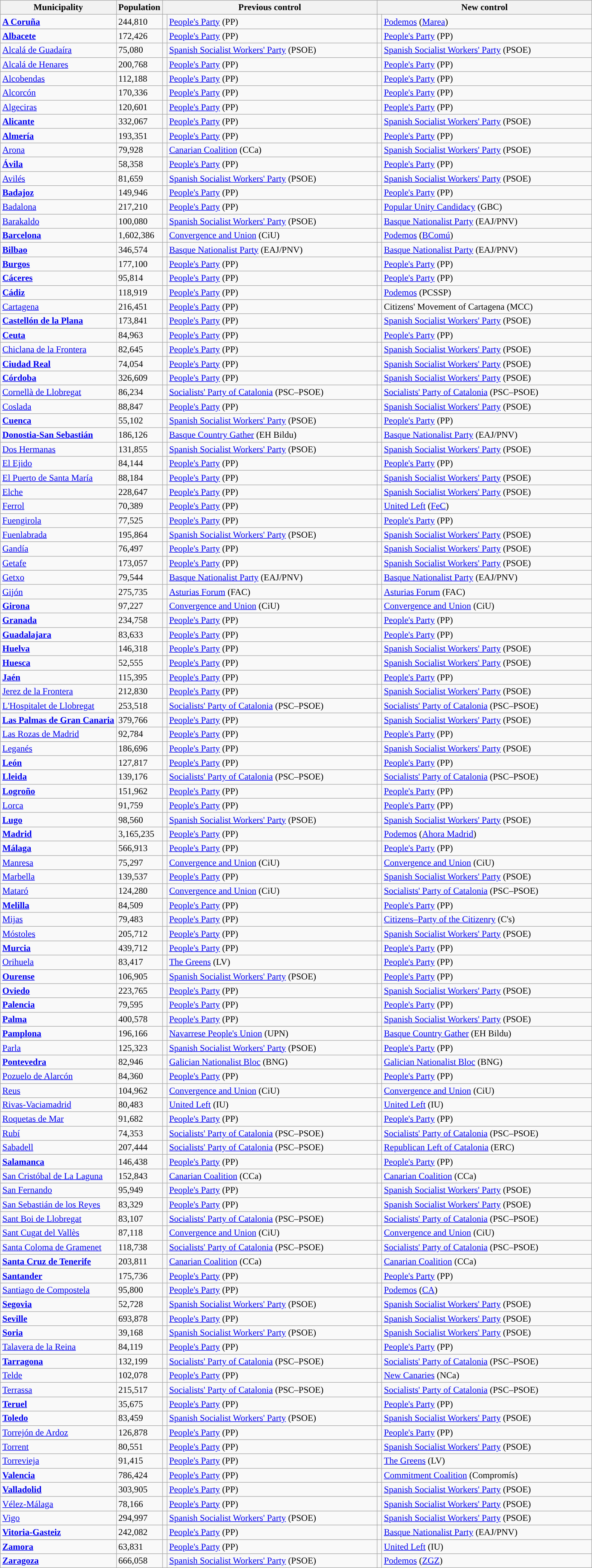<table class="wikitable sortable">
<tr>
<th>Municipality</th>
<th>Population</th>
<th colspan="2" style="width:375px;">Previous control</th>
<th colspan="2" style="width:375px;">New control</th>
</tr>
<tr>
<td><strong><a href='#'>A Coruña</a></strong></td>
<td>244,810</td>
<td width="1" style="color:inherit;background:"></td>
<td><a href='#'>People's Party</a> (PP)</td>
<td width="1" style="color:inherit;background:"></td>
<td><a href='#'>Podemos</a> (<a href='#'>Marea</a>)</td>
</tr>
<tr>
<td><strong><a href='#'>Albacete</a></strong></td>
<td>172,426</td>
<td style="color:inherit;background:"></td>
<td><a href='#'>People's Party</a> (PP)</td>
<td style="color:inherit;background:"></td>
<td><a href='#'>People's Party</a> (PP)</td>
</tr>
<tr>
<td><a href='#'>Alcalá de Guadaíra</a></td>
<td>75,080</td>
<td style="color:inherit;background:"></td>
<td><a href='#'>Spanish Socialist Workers' Party</a> (PSOE)</td>
<td style="color:inherit;background:"></td>
<td><a href='#'>Spanish Socialist Workers' Party</a> (PSOE)</td>
</tr>
<tr>
<td><a href='#'>Alcalá de Henares</a></td>
<td>200,768</td>
<td style="color:inherit;background:"></td>
<td><a href='#'>People's Party</a> (PP)</td>
<td style="color:inherit;background:"></td>
<td><a href='#'>People's Party</a> (PP)</td>
</tr>
<tr>
<td><a href='#'>Alcobendas</a></td>
<td>112,188</td>
<td style="color:inherit;background:"></td>
<td><a href='#'>People's Party</a> (PP)</td>
<td style="color:inherit;background:"></td>
<td><a href='#'>People's Party</a> (PP)</td>
</tr>
<tr>
<td><a href='#'>Alcorcón</a></td>
<td>170,336</td>
<td style="color:inherit;background:"></td>
<td><a href='#'>People's Party</a> (PP)</td>
<td style="color:inherit;background:"></td>
<td><a href='#'>People's Party</a> (PP)</td>
</tr>
<tr>
<td><a href='#'>Algeciras</a></td>
<td>120,601</td>
<td style="color:inherit;background:"></td>
<td><a href='#'>People's Party</a> (PP)</td>
<td style="color:inherit;background:"></td>
<td><a href='#'>People's Party</a> (PP)</td>
</tr>
<tr>
<td><strong><a href='#'>Alicante</a></strong></td>
<td>332,067</td>
<td style="color:inherit;background:"></td>
<td><a href='#'>People's Party</a> (PP)</td>
<td style="color:inherit;background:"></td>
<td><a href='#'>Spanish Socialist Workers' Party</a> (PSOE) </td>
</tr>
<tr>
<td><strong><a href='#'>Almería</a></strong></td>
<td>193,351</td>
<td style="color:inherit;background:"></td>
<td><a href='#'>People's Party</a> (PP)</td>
<td style="color:inherit;background:"></td>
<td><a href='#'>People's Party</a> (PP)</td>
</tr>
<tr>
<td><a href='#'>Arona</a></td>
<td>79,928</td>
<td style="color:inherit;background:"></td>
<td><a href='#'>Canarian Coalition</a> (CCa)</td>
<td style="color:inherit;background:"></td>
<td><a href='#'>Spanish Socialist Workers' Party</a> (PSOE)</td>
</tr>
<tr>
<td><strong><a href='#'>Ávila</a></strong></td>
<td>58,358</td>
<td style="color:inherit;background:"></td>
<td><a href='#'>People's Party</a> (PP)</td>
<td style="color:inherit;background:"></td>
<td><a href='#'>People's Party</a> (PP)</td>
</tr>
<tr>
<td><a href='#'>Avilés</a></td>
<td>81,659</td>
<td style="color:inherit;background:"></td>
<td><a href='#'>Spanish Socialist Workers' Party</a> (PSOE)</td>
<td style="color:inherit;background:"></td>
<td><a href='#'>Spanish Socialist Workers' Party</a> (PSOE)</td>
</tr>
<tr>
<td><strong><a href='#'>Badajoz</a></strong></td>
<td>149,946</td>
<td style="color:inherit;background:"></td>
<td><a href='#'>People's Party</a> (PP)</td>
<td style="color:inherit;background:"></td>
<td><a href='#'>People's Party</a> (PP)</td>
</tr>
<tr>
<td><a href='#'>Badalona</a></td>
<td>217,210</td>
<td style="color:inherit;background:"></td>
<td><a href='#'>People's Party</a> (PP)</td>
<td style="color:inherit;background:"></td>
<td><a href='#'>Popular Unity Candidacy</a> (GBC) </td>
</tr>
<tr>
<td><a href='#'>Barakaldo</a></td>
<td>100,080</td>
<td style="color:inherit;background:"></td>
<td><a href='#'>Spanish Socialist Workers' Party</a> (PSOE)</td>
<td style="color:inherit;background:"></td>
<td><a href='#'>Basque Nationalist Party</a> (EAJ/PNV)</td>
</tr>
<tr>
<td><strong><a href='#'>Barcelona</a></strong></td>
<td>1,602,386</td>
<td style="color:inherit;background:"></td>
<td><a href='#'>Convergence and Union</a> (CiU)</td>
<td style="color:inherit;background:"></td>
<td><a href='#'>Podemos</a> (<a href='#'>BComú</a>)</td>
</tr>
<tr>
<td><strong><a href='#'>Bilbao</a></strong></td>
<td>346,574</td>
<td style="color:inherit;background:"></td>
<td><a href='#'>Basque Nationalist Party</a> (EAJ/PNV)</td>
<td style="color:inherit;background:"></td>
<td><a href='#'>Basque Nationalist Party</a> (EAJ/PNV)</td>
</tr>
<tr>
<td><strong><a href='#'>Burgos</a></strong></td>
<td>177,100</td>
<td style="color:inherit;background:"></td>
<td><a href='#'>People's Party</a> (PP)</td>
<td style="color:inherit;background:"></td>
<td><a href='#'>People's Party</a> (PP)</td>
</tr>
<tr>
<td><strong><a href='#'>Cáceres</a></strong></td>
<td>95,814</td>
<td style="color:inherit;background:"></td>
<td><a href='#'>People's Party</a> (PP)</td>
<td style="color:inherit;background:"></td>
<td><a href='#'>People's Party</a> (PP)</td>
</tr>
<tr>
<td><strong><a href='#'>Cádiz</a></strong></td>
<td>118,919</td>
<td style="color:inherit;background:"></td>
<td><a href='#'>People's Party</a> (PP)</td>
<td style="color:inherit;background:"></td>
<td><a href='#'>Podemos</a> (PCSSP)</td>
</tr>
<tr>
<td><a href='#'>Cartagena</a></td>
<td>216,451</td>
<td style="color:inherit;background:"></td>
<td><a href='#'>People's Party</a> (PP)</td>
<td style="color:inherit;background:"></td>
<td>Citizens' Movement of Cartagena (MCC)</td>
</tr>
<tr>
<td><strong><a href='#'>Castellón de la Plana</a></strong></td>
<td>173,841</td>
<td style="color:inherit;background:"></td>
<td><a href='#'>People's Party</a> (PP)</td>
<td style="color:inherit;background:"></td>
<td><a href='#'>Spanish Socialist Workers' Party</a> (PSOE)</td>
</tr>
<tr>
<td><strong> <a href='#'>Ceuta</a></strong></td>
<td>84,963</td>
<td style="color:inherit;background:"></td>
<td><a href='#'>People's Party</a> (PP)</td>
<td style="color:inherit;background:"></td>
<td><a href='#'>People's Party</a> (PP)</td>
</tr>
<tr>
<td><a href='#'>Chiclana de la Frontera</a></td>
<td>82,645</td>
<td style="color:inherit;background:"></td>
<td><a href='#'>People's Party</a> (PP)</td>
<td style="color:inherit;background:"></td>
<td><a href='#'>Spanish Socialist Workers' Party</a> (PSOE)</td>
</tr>
<tr>
<td><strong><a href='#'>Ciudad Real</a></strong></td>
<td>74,054</td>
<td style="color:inherit;background:"></td>
<td><a href='#'>People's Party</a> (PP)</td>
<td style="color:inherit;background:"></td>
<td><a href='#'>Spanish Socialist Workers' Party</a> (PSOE)</td>
</tr>
<tr>
<td><strong><a href='#'>Córdoba</a></strong></td>
<td>326,609</td>
<td style="color:inherit;background:"></td>
<td><a href='#'>People's Party</a> (PP)</td>
<td style="color:inherit;background:"></td>
<td><a href='#'>Spanish Socialist Workers' Party</a> (PSOE)</td>
</tr>
<tr>
<td><a href='#'>Cornellà de Llobregat</a></td>
<td>86,234</td>
<td style="color:inherit;background:"></td>
<td><a href='#'>Socialists' Party of Catalonia</a> (PSC–PSOE)</td>
<td style="color:inherit;background:"></td>
<td><a href='#'>Socialists' Party of Catalonia</a> (PSC–PSOE)</td>
</tr>
<tr>
<td><a href='#'>Coslada</a></td>
<td>88,847</td>
<td style="color:inherit;background:"></td>
<td><a href='#'>People's Party</a> (PP)</td>
<td style="color:inherit;background:"></td>
<td><a href='#'>Spanish Socialist Workers' Party</a> (PSOE)</td>
</tr>
<tr>
<td><strong><a href='#'>Cuenca</a></strong></td>
<td>55,102</td>
<td style="color:inherit;background:"></td>
<td><a href='#'>Spanish Socialist Workers' Party</a> (PSOE)</td>
<td style="color:inherit;background:"></td>
<td><a href='#'>People's Party</a> (PP)</td>
</tr>
<tr>
<td><strong><a href='#'>Donostia-San Sebastián</a></strong></td>
<td>186,126</td>
<td style="color:inherit;background:"></td>
<td><a href='#'>Basque Country Gather</a> (EH Bildu)</td>
<td style="color:inherit;background:"></td>
<td><a href='#'>Basque Nationalist Party</a> (EAJ/PNV)</td>
</tr>
<tr>
<td><a href='#'>Dos Hermanas</a></td>
<td>131,855</td>
<td style="color:inherit;background:"></td>
<td><a href='#'>Spanish Socialist Workers' Party</a> (PSOE)</td>
<td style="color:inherit;background:"></td>
<td><a href='#'>Spanish Socialist Workers' Party</a> (PSOE)</td>
</tr>
<tr>
<td><a href='#'>El Ejido</a></td>
<td>84,144</td>
<td style="color:inherit;background:"></td>
<td><a href='#'>People's Party</a> (PP)</td>
<td style="color:inherit;background:"></td>
<td><a href='#'>People's Party</a> (PP)</td>
</tr>
<tr>
<td><a href='#'>El Puerto de Santa María</a></td>
<td>88,184</td>
<td style="color:inherit;background:"></td>
<td><a href='#'>People's Party</a> (PP)</td>
<td style="color:inherit;background:"></td>
<td><a href='#'>Spanish Socialist Workers' Party</a> (PSOE)</td>
</tr>
<tr>
<td><a href='#'>Elche</a></td>
<td>228,647</td>
<td style="color:inherit;background:"></td>
<td><a href='#'>People's Party</a> (PP)</td>
<td style="color:inherit;background:"></td>
<td><a href='#'>Spanish Socialist Workers' Party</a> (PSOE)</td>
</tr>
<tr>
<td><a href='#'>Ferrol</a></td>
<td>70,389</td>
<td style="color:inherit;background:"></td>
<td><a href='#'>People's Party</a> (PP)</td>
<td style="color:inherit;background:"></td>
<td><a href='#'>United Left</a> (<a href='#'>FeC</a>)</td>
</tr>
<tr>
<td><a href='#'>Fuengirola</a></td>
<td>77,525</td>
<td style="color:inherit;background:"></td>
<td><a href='#'>People's Party</a> (PP)</td>
<td style="color:inherit;background:"></td>
<td><a href='#'>People's Party</a> (PP)</td>
</tr>
<tr>
<td><a href='#'>Fuenlabrada</a></td>
<td>195,864</td>
<td style="color:inherit;background:"></td>
<td><a href='#'>Spanish Socialist Workers' Party</a> (PSOE)</td>
<td style="color:inherit;background:"></td>
<td><a href='#'>Spanish Socialist Workers' Party</a> (PSOE)</td>
</tr>
<tr>
<td><a href='#'>Gandía</a></td>
<td>76,497</td>
<td style="color:inherit;background:"></td>
<td><a href='#'>People's Party</a> (PP)</td>
<td style="color:inherit;background:"></td>
<td><a href='#'>Spanish Socialist Workers' Party</a> (PSOE)</td>
</tr>
<tr>
<td><a href='#'>Getafe</a></td>
<td>173,057</td>
<td style="color:inherit;background:"></td>
<td><a href='#'>People's Party</a> (PP)</td>
<td style="color:inherit;background:"></td>
<td><a href='#'>Spanish Socialist Workers' Party</a> (PSOE)</td>
</tr>
<tr>
<td><a href='#'>Getxo</a></td>
<td>79,544</td>
<td style="color:inherit;background:"></td>
<td><a href='#'>Basque Nationalist Party</a> (EAJ/PNV)</td>
<td style="color:inherit;background:"></td>
<td><a href='#'>Basque Nationalist Party</a> (EAJ/PNV)</td>
</tr>
<tr>
<td><a href='#'>Gijón</a></td>
<td>275,735</td>
<td style="color:inherit;background:"></td>
<td><a href='#'>Asturias Forum</a> (FAC)</td>
<td style="color:inherit;background:"></td>
<td><a href='#'>Asturias Forum</a> (FAC)</td>
</tr>
<tr>
<td><strong><a href='#'>Girona</a></strong></td>
<td>97,227</td>
<td style="color:inherit;background:"></td>
<td><a href='#'>Convergence and Union</a> (CiU)</td>
<td style="color:inherit;background:"></td>
<td><a href='#'>Convergence and Union</a> (CiU)</td>
</tr>
<tr>
<td><strong><a href='#'>Granada</a></strong></td>
<td>234,758</td>
<td style="color:inherit;background:"></td>
<td><a href='#'>People's Party</a> (PP)</td>
<td style="color:inherit;background:"></td>
<td><a href='#'>People's Party</a> (PP) </td>
</tr>
<tr>
<td><strong><a href='#'>Guadalajara</a></strong></td>
<td>83,633</td>
<td style="color:inherit;background:"></td>
<td><a href='#'>People's Party</a> (PP)</td>
<td style="color:inherit;background:"></td>
<td><a href='#'>People's Party</a> (PP)</td>
</tr>
<tr>
<td><strong><a href='#'>Huelva</a></strong></td>
<td>146,318</td>
<td style="color:inherit;background:"></td>
<td><a href='#'>People's Party</a> (PP)</td>
<td style="color:inherit;background:"></td>
<td><a href='#'>Spanish Socialist Workers' Party</a> (PSOE)</td>
</tr>
<tr>
<td><strong><a href='#'>Huesca</a></strong></td>
<td>52,555</td>
<td style="color:inherit;background:"></td>
<td><a href='#'>People's Party</a> (PP)</td>
<td style="color:inherit;background:"></td>
<td><a href='#'>Spanish Socialist Workers' Party</a> (PSOE)</td>
</tr>
<tr>
<td><strong><a href='#'>Jaén</a></strong></td>
<td>115,395</td>
<td style="color:inherit;background:"></td>
<td><a href='#'>People's Party</a> (PP)</td>
<td style="color:inherit;background:"></td>
<td><a href='#'>People's Party</a> (PP)</td>
</tr>
<tr>
<td><a href='#'>Jerez de la Frontera</a></td>
<td>212,830</td>
<td style="color:inherit;background:"></td>
<td><a href='#'>People's Party</a> (PP)</td>
<td style="color:inherit;background:"></td>
<td><a href='#'>Spanish Socialist Workers' Party</a> (PSOE)</td>
</tr>
<tr>
<td><a href='#'>L'Hospitalet de Llobregat</a></td>
<td>253,518</td>
<td style="color:inherit;background:"></td>
<td><a href='#'>Socialists' Party of Catalonia</a> (PSC–PSOE)</td>
<td style="color:inherit;background:"></td>
<td><a href='#'>Socialists' Party of Catalonia</a> (PSC–PSOE)</td>
</tr>
<tr>
<td><strong><a href='#'>Las Palmas de Gran Canaria</a></strong></td>
<td>379,766</td>
<td style="color:inherit;background:"></td>
<td><a href='#'>People's Party</a> (PP)</td>
<td style="color:inherit;background:"></td>
<td><a href='#'>Spanish Socialist Workers' Party</a> (PSOE)</td>
</tr>
<tr>
<td><a href='#'>Las Rozas de Madrid</a></td>
<td>92,784</td>
<td style="color:inherit;background:"></td>
<td><a href='#'>People's Party</a> (PP)</td>
<td style="color:inherit;background:"></td>
<td><a href='#'>People's Party</a> (PP)</td>
</tr>
<tr>
<td><a href='#'>Leganés</a></td>
<td>186,696</td>
<td style="color:inherit;background:"></td>
<td><a href='#'>People's Party</a> (PP)</td>
<td style="color:inherit;background:"></td>
<td><a href='#'>Spanish Socialist Workers' Party</a> (PSOE)</td>
</tr>
<tr>
<td><strong><a href='#'>León</a></strong></td>
<td>127,817</td>
<td style="color:inherit;background:"></td>
<td><a href='#'>People's Party</a> (PP)</td>
<td style="color:inherit;background:"></td>
<td><a href='#'>People's Party</a> (PP)</td>
</tr>
<tr>
<td><strong><a href='#'>Lleida</a></strong></td>
<td>139,176</td>
<td style="color:inherit;background:"></td>
<td><a href='#'>Socialists' Party of Catalonia</a> (PSC–PSOE)</td>
<td style="color:inherit;background:"></td>
<td><a href='#'>Socialists' Party of Catalonia</a> (PSC–PSOE)</td>
</tr>
<tr>
<td><strong><a href='#'>Logroño</a></strong></td>
<td>151,962</td>
<td style="color:inherit;background:"></td>
<td><a href='#'>People's Party</a> (PP)</td>
<td style="color:inherit;background:"></td>
<td><a href='#'>People's Party</a> (PP)</td>
</tr>
<tr>
<td><a href='#'>Lorca</a></td>
<td>91,759</td>
<td style="color:inherit;background:"></td>
<td><a href='#'>People's Party</a> (PP)</td>
<td style="color:inherit;background:"></td>
<td><a href='#'>People's Party</a> (PP)</td>
</tr>
<tr>
<td><strong><a href='#'>Lugo</a></strong></td>
<td>98,560</td>
<td style="color:inherit;background:"></td>
<td><a href='#'>Spanish Socialist Workers' Party</a> (PSOE)</td>
<td style="color:inherit;background:"></td>
<td><a href='#'>Spanish Socialist Workers' Party</a> (PSOE)</td>
</tr>
<tr>
<td><strong><a href='#'>Madrid</a></strong></td>
<td>3,165,235</td>
<td style="color:inherit;background:"></td>
<td><a href='#'>People's Party</a> (PP)</td>
<td style="color:inherit;background:"></td>
<td><a href='#'>Podemos</a> (<a href='#'>Ahora Madrid</a>)</td>
</tr>
<tr>
<td><strong><a href='#'>Málaga</a></strong></td>
<td>566,913</td>
<td style="color:inherit;background:"></td>
<td><a href='#'>People's Party</a> (PP)</td>
<td style="color:inherit;background:"></td>
<td><a href='#'>People's Party</a> (PP)</td>
</tr>
<tr>
<td><a href='#'>Manresa</a></td>
<td>75,297</td>
<td style="color:inherit;background:"></td>
<td><a href='#'>Convergence and Union</a> (CiU)</td>
<td style="color:inherit;background:"></td>
<td><a href='#'>Convergence and Union</a> (CiU)</td>
</tr>
<tr>
<td><a href='#'>Marbella</a></td>
<td>139,537</td>
<td style="color:inherit;background:"></td>
<td><a href='#'>People's Party</a> (PP)</td>
<td style="color:inherit;background:"></td>
<td><a href='#'>Spanish Socialist Workers' Party</a> (PSOE) </td>
</tr>
<tr>
<td><a href='#'>Mataró</a></td>
<td>124,280</td>
<td style="color:inherit;background:"></td>
<td><a href='#'>Convergence and Union</a> (CiU)</td>
<td style="color:inherit;background:"></td>
<td><a href='#'>Socialists' Party of Catalonia</a> (PSC–PSOE)</td>
</tr>
<tr>
<td><strong><a href='#'>Melilla</a></strong></td>
<td>84,509</td>
<td style="color:inherit;background:"></td>
<td><a href='#'>People's Party</a> (PP)</td>
<td style="color:inherit;background:"></td>
<td><a href='#'>People's Party</a> (PP)</td>
</tr>
<tr>
<td><a href='#'>Mijas</a></td>
<td>79,483</td>
<td style="color:inherit;background:"></td>
<td><a href='#'>People's Party</a> (PP)</td>
<td style="color:inherit;background:"></td>
<td><a href='#'>Citizens–Party of the Citizenry</a> (C's)</td>
</tr>
<tr>
<td><a href='#'>Móstoles</a></td>
<td>205,712</td>
<td style="color:inherit;background:"></td>
<td><a href='#'>People's Party</a> (PP)</td>
<td style="color:inherit;background:"></td>
<td><a href='#'>Spanish Socialist Workers' Party</a> (PSOE)</td>
</tr>
<tr>
<td><strong><a href='#'>Murcia</a></strong></td>
<td>439,712</td>
<td style="color:inherit;background:"></td>
<td><a href='#'>People's Party</a> (PP)</td>
<td style="color:inherit;background:"></td>
<td><a href='#'>People's Party</a> (PP)</td>
</tr>
<tr>
<td><a href='#'>Orihuela</a></td>
<td>83,417</td>
<td style="color:inherit;background:"></td>
<td><a href='#'>The Greens</a> (LV)</td>
<td style="color:inherit;background:"></td>
<td><a href='#'>People's Party</a> (PP)</td>
</tr>
<tr>
<td><strong><a href='#'>Ourense</a></strong></td>
<td>106,905</td>
<td style="color:inherit;background:"></td>
<td><a href='#'>Spanish Socialist Workers' Party</a> (PSOE)</td>
<td style="color:inherit;background:"></td>
<td><a href='#'>People's Party</a> (PP)</td>
</tr>
<tr>
<td><strong><a href='#'>Oviedo</a></strong></td>
<td>223,765</td>
<td style="color:inherit;background:"></td>
<td><a href='#'>People's Party</a> (PP)</td>
<td style="color:inherit;background:"></td>
<td><a href='#'>Spanish Socialist Workers' Party</a> (PSOE)</td>
</tr>
<tr>
<td><strong><a href='#'>Palencia</a></strong></td>
<td>79,595</td>
<td style="color:inherit;background:"></td>
<td><a href='#'>People's Party</a> (PP)</td>
<td style="color:inherit;background:"></td>
<td><a href='#'>People's Party</a> (PP)</td>
</tr>
<tr>
<td><strong><a href='#'>Palma</a></strong></td>
<td>400,578</td>
<td style="color:inherit;background:"></td>
<td><a href='#'>People's Party</a> (PP)</td>
<td style="color:inherit;background:"></td>
<td><a href='#'>Spanish Socialist Workers' Party</a> (PSOE) </td>
</tr>
<tr>
<td><strong><a href='#'>Pamplona</a></strong></td>
<td>196,166</td>
<td style="color:inherit;background:"></td>
<td><a href='#'>Navarrese People's Union</a> (UPN)</td>
<td style="color:inherit;background:"></td>
<td><a href='#'>Basque Country Gather</a> (EH Bildu)</td>
</tr>
<tr>
<td><a href='#'>Parla</a></td>
<td>125,323</td>
<td style="color:inherit;background:"></td>
<td><a href='#'>Spanish Socialist Workers' Party</a> (PSOE)</td>
<td style="color:inherit;background:"></td>
<td><a href='#'>People's Party</a> (PP)</td>
</tr>
<tr>
<td><strong><a href='#'>Pontevedra</a></strong></td>
<td>82,946</td>
<td style="color:inherit;background:"></td>
<td><a href='#'>Galician Nationalist Bloc</a> (BNG)</td>
<td style="color:inherit;background:"></td>
<td><a href='#'>Galician Nationalist Bloc</a> (BNG)</td>
</tr>
<tr>
<td><a href='#'>Pozuelo de Alarcón</a></td>
<td>84,360</td>
<td style="color:inherit;background:"></td>
<td><a href='#'>People's Party</a> (PP)</td>
<td style="color:inherit;background:"></td>
<td><a href='#'>People's Party</a> (PP)</td>
</tr>
<tr>
<td><a href='#'>Reus</a></td>
<td>104,962</td>
<td style="color:inherit;background:"></td>
<td><a href='#'>Convergence and Union</a> (CiU)</td>
<td style="color:inherit;background:"></td>
<td><a href='#'>Convergence and Union</a> (CiU)</td>
</tr>
<tr>
<td><a href='#'>Rivas-Vaciamadrid</a></td>
<td>80,483</td>
<td style="color:inherit;background:"></td>
<td><a href='#'>United Left</a> (IU)</td>
<td style="color:inherit;background:"></td>
<td><a href='#'>United Left</a> (IU)</td>
</tr>
<tr>
<td><a href='#'>Roquetas de Mar</a></td>
<td>91,682</td>
<td style="color:inherit;background:"></td>
<td><a href='#'>People's Party</a> (PP)</td>
<td style="color:inherit;background:"></td>
<td><a href='#'>People's Party</a> (PP)</td>
</tr>
<tr>
<td><a href='#'>Rubí</a></td>
<td>74,353</td>
<td style="color:inherit;background:"></td>
<td><a href='#'>Socialists' Party of Catalonia</a> (PSC–PSOE)</td>
<td style="color:inherit;background:"></td>
<td><a href='#'>Socialists' Party of Catalonia</a> (PSC–PSOE)</td>
</tr>
<tr>
<td><a href='#'>Sabadell</a></td>
<td>207,444</td>
<td style="color:inherit;background:"></td>
<td><a href='#'>Socialists' Party of Catalonia</a> (PSC–PSOE)</td>
<td style="color:inherit;background:"></td>
<td><a href='#'>Republican Left of Catalonia</a> (ERC) </td>
</tr>
<tr>
<td><strong><a href='#'>Salamanca</a></strong></td>
<td>146,438</td>
<td style="color:inherit;background:"></td>
<td><a href='#'>People's Party</a> (PP)</td>
<td style="color:inherit;background:"></td>
<td><a href='#'>People's Party</a> (PP)</td>
</tr>
<tr>
<td><a href='#'>San Cristóbal de La Laguna</a></td>
<td>152,843</td>
<td style="color:inherit;background:"></td>
<td><a href='#'>Canarian Coalition</a> (CCa)</td>
<td style="color:inherit;background:"></td>
<td><a href='#'>Canarian Coalition</a> (CCa)</td>
</tr>
<tr>
<td><a href='#'>San Fernando</a></td>
<td>95,949</td>
<td style="color:inherit;background:"></td>
<td><a href='#'>People's Party</a> (PP)</td>
<td style="color:inherit;background:"></td>
<td><a href='#'>Spanish Socialist Workers' Party</a> (PSOE)</td>
</tr>
<tr>
<td><a href='#'>San Sebastián de los Reyes</a></td>
<td>83,329</td>
<td style="color:inherit;background:"></td>
<td><a href='#'>People's Party</a> (PP)</td>
<td style="color:inherit;background:"></td>
<td><a href='#'>Spanish Socialist Workers' Party</a> (PSOE)</td>
</tr>
<tr>
<td><a href='#'>Sant Boi de Llobregat</a></td>
<td>83,107</td>
<td style="color:inherit;background:"></td>
<td><a href='#'>Socialists' Party of Catalonia</a> (PSC–PSOE)</td>
<td style="color:inherit;background:"></td>
<td><a href='#'>Socialists' Party of Catalonia</a> (PSC–PSOE)</td>
</tr>
<tr>
<td><a href='#'>Sant Cugat del Vallès</a></td>
<td>87,118</td>
<td style="color:inherit;background:"></td>
<td><a href='#'>Convergence and Union</a> (CiU)</td>
<td style="color:inherit;background:"></td>
<td><a href='#'>Convergence and Union</a> (CiU)</td>
</tr>
<tr>
<td><a href='#'>Santa Coloma de Gramenet</a></td>
<td>118,738</td>
<td style="color:inherit;background:"></td>
<td><a href='#'>Socialists' Party of Catalonia</a> (PSC–PSOE)</td>
<td style="color:inherit;background:"></td>
<td><a href='#'>Socialists' Party of Catalonia</a> (PSC–PSOE)</td>
</tr>
<tr>
<td><strong><a href='#'>Santa Cruz de Tenerife</a></strong></td>
<td>203,811</td>
<td style="color:inherit;background:"></td>
<td><a href='#'>Canarian Coalition</a> (CCa)</td>
<td style="color:inherit;background:"></td>
<td><a href='#'>Canarian Coalition</a> (CCa)</td>
</tr>
<tr>
<td><strong><a href='#'>Santander</a></strong></td>
<td>175,736</td>
<td style="color:inherit;background:"></td>
<td><a href='#'>People's Party</a> (PP)</td>
<td style="color:inherit;background:"></td>
<td><a href='#'>People's Party</a> (PP)</td>
</tr>
<tr>
<td><a href='#'>Santiago de Compostela</a></td>
<td>95,800</td>
<td style="color:inherit;background:"></td>
<td><a href='#'>People's Party</a> (PP)</td>
<td style="color:inherit;background:"></td>
<td><a href='#'>Podemos</a> (<a href='#'>CA</a>)</td>
</tr>
<tr>
<td><strong><a href='#'>Segovia</a></strong></td>
<td>52,728</td>
<td style="color:inherit;background:"></td>
<td><a href='#'>Spanish Socialist Workers' Party</a> (PSOE)</td>
<td style="color:inherit;background:"></td>
<td><a href='#'>Spanish Socialist Workers' Party</a> (PSOE)</td>
</tr>
<tr>
<td><strong><a href='#'>Seville</a></strong></td>
<td>693,878</td>
<td style="color:inherit;background:"></td>
<td><a href='#'>People's Party</a> (PP)</td>
<td style="color:inherit;background:"></td>
<td><a href='#'>Spanish Socialist Workers' Party</a> (PSOE)</td>
</tr>
<tr>
<td><strong><a href='#'>Soria</a></strong></td>
<td>39,168</td>
<td style="color:inherit;background:"></td>
<td><a href='#'>Spanish Socialist Workers' Party</a> (PSOE)</td>
<td style="color:inherit;background:"></td>
<td><a href='#'>Spanish Socialist Workers' Party</a> (PSOE)</td>
</tr>
<tr>
<td><a href='#'>Talavera de la Reina</a></td>
<td>84,119</td>
<td style="color:inherit;background:"></td>
<td><a href='#'>People's Party</a> (PP)</td>
<td style="color:inherit;background:"></td>
<td><a href='#'>People's Party</a> (PP)</td>
</tr>
<tr>
<td><strong><a href='#'>Tarragona</a></strong></td>
<td>132,199</td>
<td style="color:inherit;background:"></td>
<td><a href='#'>Socialists' Party of Catalonia</a> (PSC–PSOE)</td>
<td style="color:inherit;background:"></td>
<td><a href='#'>Socialists' Party of Catalonia</a> (PSC–PSOE)</td>
</tr>
<tr>
<td><a href='#'>Telde</a></td>
<td>102,078</td>
<td style="color:inherit;background:"></td>
<td><a href='#'>People's Party</a> (PP)</td>
<td style="color:inherit;background:"></td>
<td><a href='#'>New Canaries</a> (NCa)</td>
</tr>
<tr>
<td><a href='#'>Terrassa</a></td>
<td>215,517</td>
<td style="color:inherit;background:"></td>
<td><a href='#'>Socialists' Party of Catalonia</a> (PSC–PSOE)</td>
<td style="color:inherit;background:"></td>
<td><a href='#'>Socialists' Party of Catalonia</a> (PSC–PSOE)</td>
</tr>
<tr>
<td><strong><a href='#'>Teruel</a></strong></td>
<td>35,675</td>
<td style="color:inherit;background:"></td>
<td><a href='#'>People's Party</a> (PP)</td>
<td style="color:inherit;background:"></td>
<td><a href='#'>People's Party</a> (PP)</td>
</tr>
<tr>
<td><strong><a href='#'>Toledo</a></strong></td>
<td>83,459</td>
<td style="color:inherit;background:"></td>
<td><a href='#'>Spanish Socialist Workers' Party</a> (PSOE)</td>
<td style="color:inherit;background:"></td>
<td><a href='#'>Spanish Socialist Workers' Party</a> (PSOE)</td>
</tr>
<tr>
<td><a href='#'>Torrejón de Ardoz</a></td>
<td>126,878</td>
<td style="color:inherit;background:"></td>
<td><a href='#'>People's Party</a> (PP)</td>
<td style="color:inherit;background:"></td>
<td><a href='#'>People's Party</a> (PP)</td>
</tr>
<tr>
<td><a href='#'>Torrent</a></td>
<td>80,551</td>
<td style="color:inherit;background:"></td>
<td><a href='#'>People's Party</a> (PP)</td>
<td style="color:inherit;background:"></td>
<td><a href='#'>Spanish Socialist Workers' Party</a> (PSOE)</td>
</tr>
<tr>
<td><a href='#'>Torrevieja</a></td>
<td>91,415</td>
<td style="color:inherit;background:"></td>
<td><a href='#'>People's Party</a> (PP)</td>
<td style="color:inherit;background:"></td>
<td><a href='#'>The Greens</a> (LV)</td>
</tr>
<tr>
<td><strong><a href='#'>Valencia</a></strong></td>
<td>786,424</td>
<td style="color:inherit;background:"></td>
<td><a href='#'>People's Party</a> (PP)</td>
<td style="color:inherit;background:"></td>
<td><a href='#'>Commitment Coalition</a> (Compromís)</td>
</tr>
<tr>
<td><strong><a href='#'>Valladolid</a></strong></td>
<td>303,905</td>
<td style="color:inherit;background:"></td>
<td><a href='#'>People's Party</a> (PP)</td>
<td style="color:inherit;background:"></td>
<td><a href='#'>Spanish Socialist Workers' Party</a> (PSOE)</td>
</tr>
<tr>
<td><a href='#'>Vélez-Málaga</a></td>
<td>78,166</td>
<td style="color:inherit;background:"></td>
<td><a href='#'>People's Party</a> (PP)</td>
<td style="color:inherit;background:"></td>
<td><a href='#'>Spanish Socialist Workers' Party</a> (PSOE)</td>
</tr>
<tr>
<td><a href='#'>Vigo</a></td>
<td>294,997</td>
<td style="color:inherit;background:"></td>
<td><a href='#'>Spanish Socialist Workers' Party</a> (PSOE)</td>
<td style="color:inherit;background:"></td>
<td><a href='#'>Spanish Socialist Workers' Party</a> (PSOE)</td>
</tr>
<tr>
<td><strong><a href='#'>Vitoria-Gasteiz</a></strong></td>
<td>242,082</td>
<td style="color:inherit;background:"></td>
<td><a href='#'>People's Party</a> (PP)</td>
<td style="color:inherit;background:"></td>
<td><a href='#'>Basque Nationalist Party</a> (EAJ/PNV)</td>
</tr>
<tr>
<td><strong><a href='#'>Zamora</a></strong></td>
<td>63,831</td>
<td style="color:inherit;background:"></td>
<td><a href='#'>People's Party</a> (PP)</td>
<td style="color:inherit;background:"></td>
<td><a href='#'>United Left</a> (IU)</td>
</tr>
<tr>
<td><strong><a href='#'>Zaragoza</a></strong></td>
<td>666,058</td>
<td style="color:inherit;background:"></td>
<td><a href='#'>Spanish Socialist Workers' Party</a> (PSOE)</td>
<td style="color:inherit;background:"></td>
<td><a href='#'>Podemos</a> (<a href='#'>ZGZ</a>)</td>
</tr>
</table>
